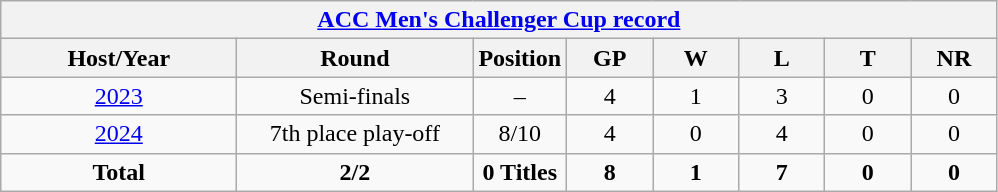<table class="wikitable" style="text-align: center;">
<tr>
<th colspan=8><a href='#'>ACC Men's Challenger Cup record</a></th>
</tr>
<tr>
<th width=150>Host/Year</th>
<th width=150>Round</th>
<th width=50>Position</th>
<th width=50>GP</th>
<th width=50>W</th>
<th width=50>L</th>
<th width=50>T</th>
<th width=50>NR</th>
</tr>
<tr>
<td> <a href='#'>2023</a></td>
<td>Semi-finals</td>
<td>–</td>
<td>4</td>
<td>1</td>
<td>3</td>
<td>0</td>
<td>0</td>
</tr>
<tr>
<td> <a href='#'>2024</a></td>
<td>7th place play-off</td>
<td>8/10</td>
<td>4</td>
<td>0</td>
<td>4</td>
<td>0</td>
<td>0</td>
</tr>
<tr>
<td><strong>Total</strong></td>
<td><strong>2/2</strong></td>
<td><strong>0 Titles</strong></td>
<td><strong>8</strong></td>
<td><strong>1</strong></td>
<td><strong>7</strong></td>
<td><strong>0</strong></td>
<td><strong>0</strong></td>
</tr>
</table>
